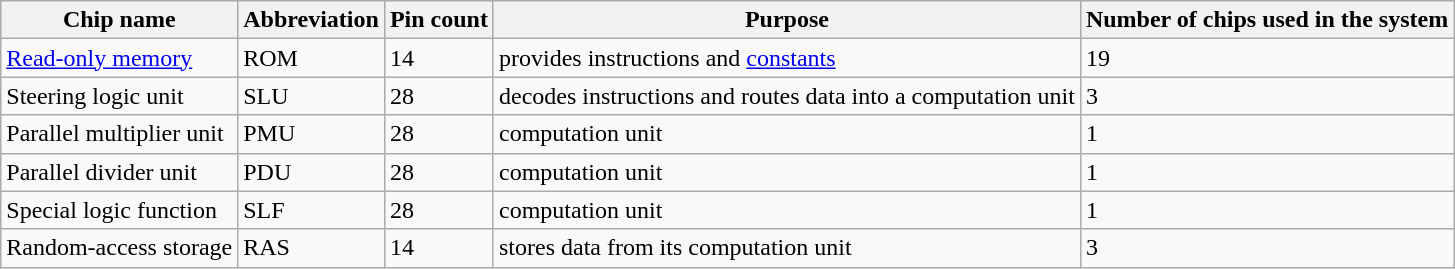<table class="wikitable">
<tr>
<th>Chip name</th>
<th>Abbreviation</th>
<th>Pin count</th>
<th>Purpose</th>
<th>Number of chips used in the system</th>
</tr>
<tr>
<td><a href='#'>Read-only memory</a></td>
<td>ROM</td>
<td>14</td>
<td>provides instructions and <a href='#'>constants</a></td>
<td>19</td>
</tr>
<tr>
<td>Steering logic unit</td>
<td>SLU</td>
<td>28</td>
<td>decodes instructions and routes data into a computation unit</td>
<td>3</td>
</tr>
<tr>
<td>Parallel multiplier unit</td>
<td>PMU</td>
<td>28</td>
<td>computation unit</td>
<td>1</td>
</tr>
<tr>
<td>Parallel divider unit</td>
<td>PDU</td>
<td>28</td>
<td>computation unit</td>
<td>1</td>
</tr>
<tr>
<td>Special logic function</td>
<td>SLF</td>
<td>28</td>
<td>computation unit</td>
<td>1</td>
</tr>
<tr>
<td>Random-access storage</td>
<td>RAS</td>
<td>14</td>
<td>stores data from its computation unit</td>
<td>3</td>
</tr>
</table>
